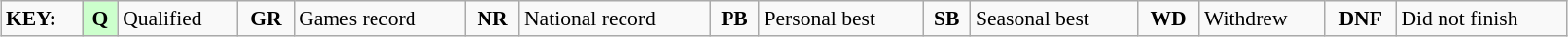<table class="wikitable" style="margin:0.5em auto; font-size:90%; position:relative;" width=85%>
<tr>
<td><strong>KEY:</strong></td>
<td style="background-color:#ccffcc;" align=center><strong>Q</strong></td>
<td>Qualified</td>
<td align=center><strong>GR</strong></td>
<td>Games record</td>
<td align=center><strong>NR</strong></td>
<td>National record</td>
<td align=center><strong>PB</strong></td>
<td>Personal best</td>
<td align=center><strong>SB</strong></td>
<td>Seasonal best</td>
<td align=center><strong>WD</strong></td>
<td>Withdrew</td>
<td align=center><strong>DNF</strong></td>
<td>Did not finish</td>
</tr>
</table>
